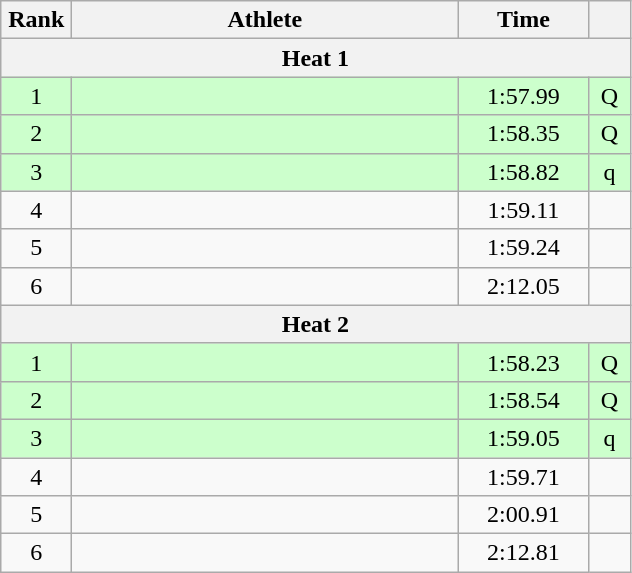<table class=wikitable style="text-align:center">
<tr>
<th width=40>Rank</th>
<th width=250>Athlete</th>
<th width=80>Time</th>
<th width=20></th>
</tr>
<tr>
<th colspan=4>Heat 1</th>
</tr>
<tr bgcolor="ccffcc">
<td>1</td>
<td align=left></td>
<td>1:57.99</td>
<td>Q</td>
</tr>
<tr bgcolor="ccffcc">
<td>2</td>
<td align=left></td>
<td>1:58.35</td>
<td>Q</td>
</tr>
<tr bgcolor="ccffcc">
<td>3</td>
<td align=left></td>
<td>1:58.82</td>
<td>q</td>
</tr>
<tr>
<td>4</td>
<td align=left></td>
<td>1:59.11</td>
<td></td>
</tr>
<tr>
<td>5</td>
<td align=left></td>
<td>1:59.24</td>
<td></td>
</tr>
<tr>
<td>6</td>
<td align=left></td>
<td>2:12.05</td>
<td></td>
</tr>
<tr>
<th colspan=4>Heat 2</th>
</tr>
<tr bgcolor="ccffcc">
<td>1</td>
<td align=left></td>
<td>1:58.23</td>
<td>Q</td>
</tr>
<tr bgcolor="ccffcc">
<td>2</td>
<td align=left></td>
<td>1:58.54</td>
<td>Q</td>
</tr>
<tr bgcolor="ccffcc">
<td>3</td>
<td align=left></td>
<td>1:59.05</td>
<td>q</td>
</tr>
<tr>
<td>4</td>
<td align=left></td>
<td>1:59.71</td>
<td></td>
</tr>
<tr>
<td>5</td>
<td align=left></td>
<td>2:00.91</td>
<td></td>
</tr>
<tr>
<td>6</td>
<td align=left></td>
<td>2:12.81</td>
<td></td>
</tr>
</table>
